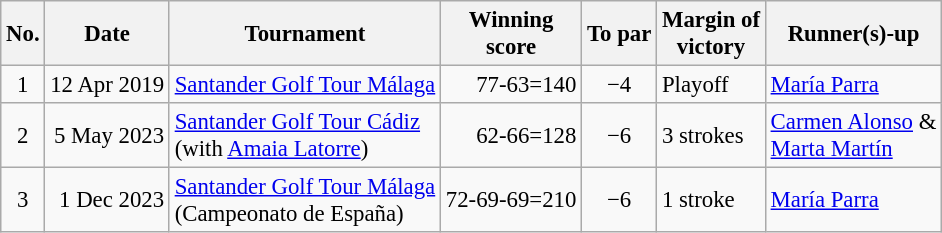<table class="wikitable" style="font-size:95%;">
<tr>
<th>No.</th>
<th>Date</th>
<th>Tournament</th>
<th>Winning<br>score</th>
<th>To par</th>
<th>Margin of<br>victory</th>
<th>Runner(s)-up</th>
</tr>
<tr>
<td align=center>1</td>
<td align=right>12 Apr 2019</td>
<td><a href='#'>Santander Golf Tour Málaga</a></td>
<td align=right>77-63=140</td>
<td align=center>−4</td>
<td>Playoff</td>
<td> <a href='#'>María Parra</a></td>
</tr>
<tr>
<td align=center>2</td>
<td align=right>5 May 2023</td>
<td><a href='#'>Santander Golf Tour Cádiz</a><br>(with <a href='#'>Amaia Latorre</a>)</td>
<td align=right>62-66=128</td>
<td align=center>−6</td>
<td>3 strokes</td>
<td> <a href='#'>Carmen Alonso</a> &<br> <a href='#'>Marta Martín</a></td>
</tr>
<tr>
<td align=center>3</td>
<td align=right>1 Dec 2023</td>
<td><a href='#'>Santander Golf Tour Málaga</a><br>(Campeonato de España)</td>
<td align=right>72-69-69=210</td>
<td align=center>−6</td>
<td>1 stroke</td>
<td> <a href='#'>María Parra</a></td>
</tr>
</table>
